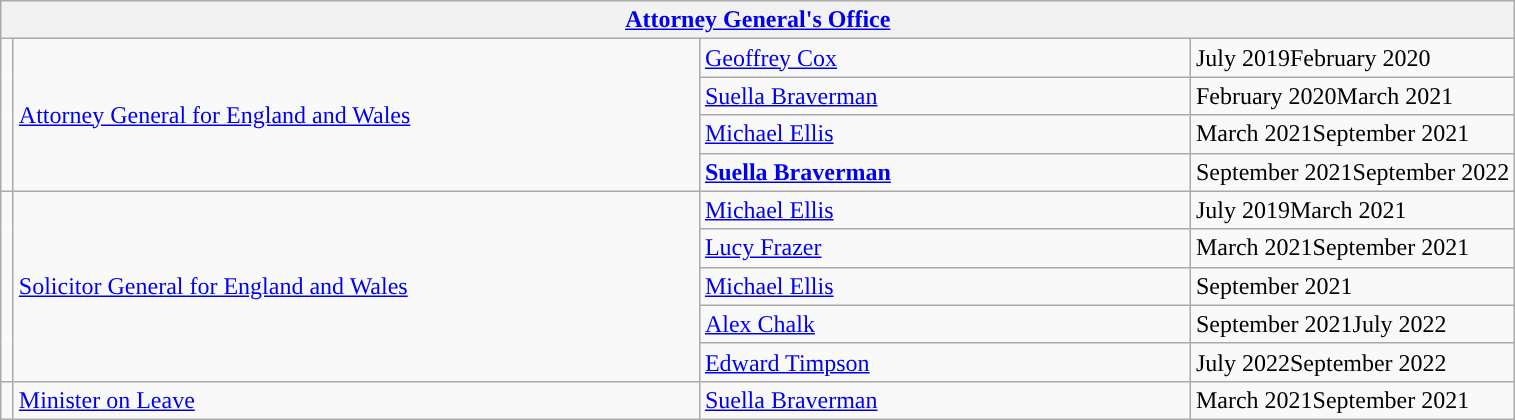<table class="wikitable">
<tr>
<th colspan="4"><a href='#'>Attorney General's Office</a></th>
</tr>
<tr>
<td rowspan=4 style="width: 1px; background: "></td>
<td rowspan=4 style="width: 450px;"><a href='#'>Attorney General for England and Wales</a></td>
<td Style="width: 320px;"><a href='#'>Geoffrey Cox</a></td>
<td>July 2019February 2020</td>
</tr>
<tr>
<td style="width: 320px;"><a href='#'>Suella Braverman</a></td>
<td>February 2020March 2021</td>
</tr>
<tr>
<td style="width: 320px;"><a href='#'>Michael Ellis</a></td>
<td>March 2021September 2021</td>
</tr>
<tr>
<td style="width: 320px;"><strong><a href='#'>Suella Braverman</a></strong></td>
<td>September 2021September 2022</td>
</tr>
<tr>
<td rowspan=5 style="width: 1px; background: "></td>
<td rowspan=5 style="width: 450px;"><a href='#'>Solicitor General for England and Wales</a></td>
<td style="width: 320px;"><a href='#'>Michael Ellis</a></td>
<td>July 2019March 2021</td>
</tr>
<tr>
<td style="width: 320px;"><a href='#'>Lucy Frazer</a></td>
<td>March 2021September 2021</td>
</tr>
<tr>
<td style="width: 320px;"><a href='#'>Michael Ellis</a></td>
<td>September 2021</td>
</tr>
<tr>
<td style="width: 320px;"><a href='#'>Alex Chalk</a></td>
<td>September 2021July 2022</td>
</tr>
<tr>
<td style="width: 320px;"><a href='#'>Edward Timpson</a></td>
<td>July 2022September 2022</td>
</tr>
<tr>
<td rowspan=2 style="width: 1px; background: "></td>
<td rowspan=2 style="width: 450px;"><a href='#'>Minister on Leave</a></td>
<td style="width: 320px;"><a href='#'>Suella Braverman</a></td>
<td>March 2021September 2021</td>
</tr>
</table>
